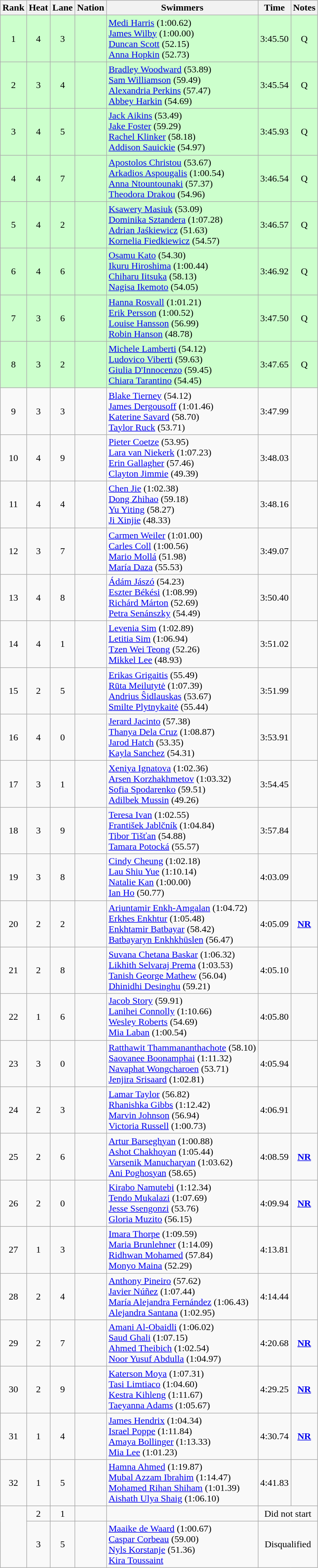<table class="wikitable sortable" style="text-align:center">
<tr>
<th>Rank</th>
<th>Heat</th>
<th>Lane</th>
<th>Nation</th>
<th>Swimmers</th>
<th>Time</th>
<th>Notes</th>
</tr>
<tr bgcolor=ccffcc>
<td>1</td>
<td>4</td>
<td>3</td>
<td align=left></td>
<td align=left><a href='#'>Medi Harris</a> (1:00.62)<br><a href='#'>James Wilby</a> (1:00.00)<br><a href='#'>Duncan Scott</a> (52.15)<br><a href='#'>Anna Hopkin</a> (52.73)</td>
<td>3:45.50</td>
<td>Q</td>
</tr>
<tr bgcolor=ccffcc>
<td>2</td>
<td>3</td>
<td>4</td>
<td align=left></td>
<td align=left><a href='#'>Bradley Woodward</a> (53.89)<br><a href='#'>Sam Williamson</a> (59.49)<br><a href='#'>Alexandria Perkins</a> (57.47)<br><a href='#'>Abbey Harkin</a> (54.69)</td>
<td>3:45.54</td>
<td>Q</td>
</tr>
<tr bgcolor=ccffcc>
<td>3</td>
<td>4</td>
<td>5</td>
<td align=left></td>
<td align=left><a href='#'>Jack Aikins</a> (53.49)<br><a href='#'>Jake Foster</a> (59.29)<br><a href='#'>Rachel Klinker</a> (58.18)<br><a href='#'>Addison Sauickie</a> (54.97)</td>
<td>3:45.93</td>
<td>Q</td>
</tr>
<tr bgcolor=ccffcc>
<td>4</td>
<td>4</td>
<td>7</td>
<td align=left></td>
<td align=left><a href='#'>Apostolos Christou</a> (53.67)<br><a href='#'>Arkadios Aspougalis</a> (1:00.54)<br><a href='#'>Anna Ntountounaki</a> (57.37)<br><a href='#'>Theodora Drakou</a> (54.96)</td>
<td>3:46.54</td>
<td>Q</td>
</tr>
<tr bgcolor=ccffcc>
<td>5</td>
<td>4</td>
<td>2</td>
<td align=left></td>
<td align=left><a href='#'>Ksawery Masiuk</a> (53.09)<br><a href='#'>Dominika Sztandera</a> (1:07.28)<br><a href='#'>Adrian Jaśkiewicz</a> (51.63)<br><a href='#'>Kornelia Fiedkiewicz</a> (54.57)</td>
<td>3:46.57</td>
<td>Q</td>
</tr>
<tr bgcolor=ccffcc>
<td>6</td>
<td>4</td>
<td>6</td>
<td align=left></td>
<td align=left><a href='#'>Osamu Kato</a> (54.30)<br><a href='#'>Ikuru Hiroshima</a> (1:00.44)<br><a href='#'>Chiharu Iitsuka</a> (58.13)<br><a href='#'>Nagisa Ikemoto</a> (54.05)</td>
<td>3:46.92</td>
<td>Q</td>
</tr>
<tr bgcolor=ccffcc>
<td>7</td>
<td>3</td>
<td>6</td>
<td align=left></td>
<td align=left><a href='#'>Hanna Rosvall</a> (1:01.21)<br><a href='#'>Erik Persson</a> (1:00.52)<br><a href='#'>Louise Hansson</a> (56.99)<br><a href='#'>Robin Hanson</a> (48.78)</td>
<td>3:47.50</td>
<td>Q</td>
</tr>
<tr bgcolor=ccffcc>
<td>8</td>
<td>3</td>
<td>2</td>
<td align=left></td>
<td align=left><a href='#'>Michele Lamberti</a> (54.12)<br><a href='#'>Ludovico Viberti</a> (59.63)<br><a href='#'>Giulia D'Innocenzo</a> (59.45)<br><a href='#'>Chiara Tarantino</a> (54.45)</td>
<td>3:47.65</td>
<td>Q</td>
</tr>
<tr>
<td>9</td>
<td>3</td>
<td>3</td>
<td align=left></td>
<td align=left><a href='#'>Blake Tierney</a> (54.12)<br><a href='#'>James Dergousoff</a> (1:01.46)<br><a href='#'>Katerine Savard</a> (58.70)<br><a href='#'>Taylor Ruck</a> (53.71)</td>
<td>3:47.99</td>
<td></td>
</tr>
<tr>
<td>10</td>
<td>4</td>
<td>9</td>
<td align=left></td>
<td align=left><a href='#'>Pieter Coetze</a> (53.95)<br><a href='#'>Lara van Niekerk</a> (1:07.23)<br><a href='#'>Erin Gallagher</a> (57.46)<br><a href='#'>Clayton Jimmie</a> (49.39)</td>
<td>3:48.03</td>
<td></td>
</tr>
<tr>
<td>11</td>
<td>4</td>
<td>4</td>
<td align=left></td>
<td align=left><a href='#'>Chen Jie</a> (1:02.38)<br><a href='#'>Dong Zhihao</a> (59.18)<br><a href='#'>Yu Yiting</a> (58.27)<br><a href='#'>Ji Xinjie</a> (48.33)</td>
<td>3:48.16</td>
<td></td>
</tr>
<tr>
<td>12</td>
<td>3</td>
<td>7</td>
<td align=left></td>
<td align=left><a href='#'>Carmen Weiler</a> (1:01.00)<br><a href='#'>Carles Coll</a> (1:00.56)<br><a href='#'>Mario Mollá</a> (51.98)<br><a href='#'>María Daza</a> (55.53)</td>
<td>3:49.07</td>
<td></td>
</tr>
<tr>
<td>13</td>
<td>4</td>
<td>8</td>
<td align=left></td>
<td align=left><a href='#'>Ádám Jászó</a> (54.23)<br><a href='#'>Eszter Békési</a> (1:08.99)<br><a href='#'>Richárd Márton</a> (52.69)<br><a href='#'>Petra Senánszky</a> (54.49)</td>
<td>3:50.40</td>
<td></td>
</tr>
<tr>
<td>14</td>
<td>4</td>
<td>1</td>
<td align=left></td>
<td align=left><a href='#'>Levenia Sim</a> (1:02.89)<br><a href='#'>Letitia Sim</a> (1:06.94)<br><a href='#'>Tzen Wei Teong</a> (52.26)<br><a href='#'>Mikkel Lee</a> (48.93)</td>
<td>3:51.02</td>
<td></td>
</tr>
<tr>
<td>15</td>
<td>2</td>
<td>5</td>
<td align=left></td>
<td align=left><a href='#'>Erikas Grigaitis</a> (55.49)<br><a href='#'>Rūta Meilutytė</a> (1:07.39)<br><a href='#'>Andrius Ŝidlauskas</a> (53.67)<br><a href='#'>Smilte Plytnykaitė</a> (55.44)</td>
<td>3:51.99</td>
<td></td>
</tr>
<tr>
<td>16</td>
<td>4</td>
<td>0</td>
<td align=left></td>
<td align=left><a href='#'>Jerard Jacinto</a> (57.38)<br><a href='#'>Thanya Dela Cruz</a> (1:08.87)<br><a href='#'>Jarod Hatch</a> (53.35)<br><a href='#'>Kayla Sanchez</a> (54.31)</td>
<td>3:53.91</td>
<td></td>
</tr>
<tr>
<td>17</td>
<td>3</td>
<td>1</td>
<td align=left></td>
<td align=left><a href='#'>Xeniya Ignatova</a> (1:02.36)<br><a href='#'>Arsen Korzhakhmetov</a> (1:03.32)<br><a href='#'>Sofia Spodarenko</a> (59.51)<br><a href='#'>Adilbek Mussin</a> (49.26)</td>
<td>3:54.45</td>
<td></td>
</tr>
<tr>
<td>18</td>
<td>3</td>
<td>9</td>
<td align=left></td>
<td align=left><a href='#'>Teresa Ivan</a> (1:02.55)<br><a href='#'>František Jablčník</a> (1:04.84)<br><a href='#'>Tibor Tišťan</a> (54.88)<br><a href='#'>Tamara Potocká</a> (55.57)</td>
<td>3:57.84</td>
<td></td>
</tr>
<tr>
<td>19</td>
<td>3</td>
<td>8</td>
<td align=left></td>
<td align=left><a href='#'>Cindy Cheung</a> (1:02.18)<br><a href='#'>Lau Shiu Yue</a> (1:10.14)<br><a href='#'>Natalie Kan</a> (1:00.00)<br><a href='#'>Ian Ho</a> (50.77)</td>
<td>4:03.09</td>
<td></td>
</tr>
<tr>
<td>20</td>
<td>2</td>
<td>2</td>
<td align=left></td>
<td align=left><a href='#'>Ariuntamir Enkh-Amgalan</a> (1:04.72)<br><a href='#'>Erkhes Enkhtur</a> (1:05.48)<br><a href='#'>Enkhtamir Batbayar</a> (58.42)<br><a href='#'>Batbayaryn Enkhkhüslen</a> (56.47)</td>
<td>4:05.09</td>
<td><strong><a href='#'>NR</a></strong></td>
</tr>
<tr>
<td>21</td>
<td>2</td>
<td>8</td>
<td align=left></td>
<td align=left><a href='#'>Suvana Chetana Baskar</a> (1:06.32)<br><a href='#'>Likhith Selvaraj Prema</a> (1:03.53)<br><a href='#'>Tanish George Mathew</a> (56.04)<br><a href='#'>Dhinidhi Desinghu</a> (59.21)</td>
<td>4:05.10</td>
<td></td>
</tr>
<tr>
<td>22</td>
<td>1</td>
<td>6</td>
<td align=left></td>
<td align=left><a href='#'>Jacob Story</a> (59.91)<br><a href='#'>Lanihei Connolly</a> (1:10.66)<br><a href='#'>Wesley Roberts</a> (54.69)<br><a href='#'>Mia Laban</a> (1:00.54)</td>
<td>4:05.80</td>
<td></td>
</tr>
<tr>
<td>23</td>
<td>3</td>
<td>0</td>
<td align=left></td>
<td align=left><a href='#'>Ratthawit Thammananthachote</a> (58.10)<br><a href='#'>Saovanee Boonamphai</a> (1:11.32)<br><a href='#'>Navaphat Wongcharoen</a> (53.71)<br><a href='#'>Jenjira Srisaard</a> (1:02.81)</td>
<td>4:05.94</td>
<td></td>
</tr>
<tr>
<td>24</td>
<td>2</td>
<td>3</td>
<td align=left></td>
<td align=left><a href='#'>Lamar Taylor</a> (56.82)<br><a href='#'>Rhanishka Gibbs</a> (1:12.42)<br><a href='#'>Marvin Johnson</a> (56.94)<br><a href='#'>Victoria Russell</a> (1:00.73)</td>
<td>4:06.91</td>
<td></td>
</tr>
<tr>
<td>25</td>
<td>2</td>
<td>6</td>
<td align=left></td>
<td align=left><a href='#'>Artur Barseghyan</a> (1:00.88)<br><a href='#'>Ashot Chakhoyan</a> (1:05.44)<br><a href='#'>Varsenik Manucharyan</a> (1:03.62)<br><a href='#'>Ani Poghosyan</a> (58.65)</td>
<td>4:08.59</td>
<td><strong><a href='#'>NR</a></strong></td>
</tr>
<tr>
<td>26</td>
<td>2</td>
<td>0</td>
<td align=left></td>
<td align=left><a href='#'>Kirabo Namutebi</a> (1:12.34)<br><a href='#'>Tendo Mukalazi</a> (1:07.69)<br><a href='#'>Jesse Ssengonzi</a> (53.76)<br><a href='#'>Gloria Muzito</a> (56.15)</td>
<td>4:09.94</td>
<td><strong><a href='#'>NR</a></strong></td>
</tr>
<tr>
<td>27</td>
<td>1</td>
<td>3</td>
<td align=left></td>
<td align=left><a href='#'>Imara Thorpe</a> (1:09.59)<br><a href='#'>Maria Brunlehner</a> (1:14.09)<br><a href='#'>Ridhwan Mohamed</a> (57.84)<br><a href='#'>Monyo Maina</a> (52.29)</td>
<td>4:13.81</td>
<td></td>
</tr>
<tr>
<td>28</td>
<td>2</td>
<td>4</td>
<td align=left></td>
<td align=left><a href='#'>Anthony Pineiro</a> (57.62)<br><a href='#'>Javier Núñez</a> (1:07.44)<br><a href='#'>María Alejandra Fernández</a> (1:06.43)<br><a href='#'>Alejandra Santana</a> (1:02.95)</td>
<td>4:14.44</td>
<td></td>
</tr>
<tr>
<td>29</td>
<td>2</td>
<td>7</td>
<td align=left></td>
<td align=left><a href='#'>Amani Al-Obaidli</a> (1:06.02)<br><a href='#'>Saud Ghali</a> (1:07.15)<br><a href='#'>Ahmed Theibich</a> (1:02.54)<br><a href='#'>Noor Yusuf Abdulla</a> (1:04.97)</td>
<td>4:20.68</td>
<td><strong><a href='#'>NR</a></strong></td>
</tr>
<tr>
<td>30</td>
<td>2</td>
<td>9</td>
<td align=left></td>
<td align=left><a href='#'>Katerson Moya</a> (1:07.31)<br><a href='#'>Tasi Limtiaco</a> (1:04.60)<br><a href='#'>Kestra Kihleng</a> (1:11.67)<br><a href='#'>Taeyanna Adams</a> (1:05.67)</td>
<td>4:29.25</td>
<td><strong><a href='#'>NR</a></strong></td>
</tr>
<tr>
<td>31</td>
<td>1</td>
<td>4</td>
<td align=left></td>
<td align=left><a href='#'>James Hendrix</a> (1:04.34)<br><a href='#'>Israel Poppe</a> (1:11.84)<br><a href='#'>Amaya Bollinger</a> (1:13.33)<br><a href='#'>Mia Lee</a> (1:01.23)</td>
<td>4:30.74</td>
<td><strong><a href='#'>NR</a></strong></td>
</tr>
<tr>
<td>32</td>
<td>1</td>
<td>5</td>
<td align=left></td>
<td align=left><a href='#'>Hamna Ahmed</a> (1:19.87)<br><a href='#'>Mubal Azzam Ibrahim</a> (1:14.47)<br><a href='#'>Mohamed Rihan Shiham</a> (1:01.39)<br><a href='#'>Aishath Ulya Shaig</a> (1:06.10)</td>
<td>4:41.83</td>
<td></td>
</tr>
<tr>
<td rowspan=2></td>
<td>2</td>
<td>1</td>
<td align=left></td>
<td align=left></td>
<td colspan=2>Did not start</td>
</tr>
<tr>
<td>3</td>
<td>5</td>
<td align=left></td>
<td align=left><a href='#'>Maaike de Waard</a> (1:00.67)<br><a href='#'>Caspar Corbeau</a> (59.00)<br><a href='#'>Nyls Korstanje</a> (51.36)<br><a href='#'>Kira Toussaint</a></td>
<td colspan=2>Disqualified</td>
</tr>
</table>
